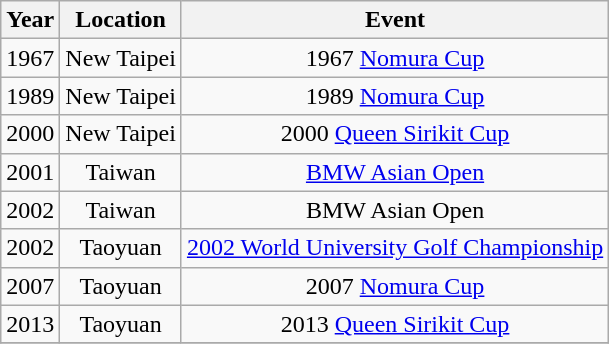<table class="wikitable sortable" style="text-align:center">
<tr>
<th>Year</th>
<th>Location</th>
<th>Event</th>
</tr>
<tr>
<td>1967</td>
<td>New Taipei</td>
<td>1967 <a href='#'>Nomura Cup</a></td>
</tr>
<tr>
<td>1989</td>
<td>New Taipei</td>
<td>1989 <a href='#'>Nomura Cup</a></td>
</tr>
<tr>
<td>2000</td>
<td>New Taipei</td>
<td>2000 <a href='#'>Queen Sirikit Cup</a></td>
</tr>
<tr>
<td>2001</td>
<td>Taiwan</td>
<td><a href='#'>BMW Asian Open</a></td>
</tr>
<tr>
<td>2002</td>
<td>Taiwan</td>
<td>BMW Asian Open</td>
</tr>
<tr>
<td>2002</td>
<td>Taoyuan</td>
<td><a href='#'>2002 World University Golf Championship</a></td>
</tr>
<tr>
<td>2007</td>
<td>Taoyuan</td>
<td>2007 <a href='#'>Nomura Cup</a></td>
</tr>
<tr>
<td>2013</td>
<td>Taoyuan</td>
<td>2013 <a href='#'>Queen Sirikit Cup</a></td>
</tr>
<tr>
</tr>
</table>
